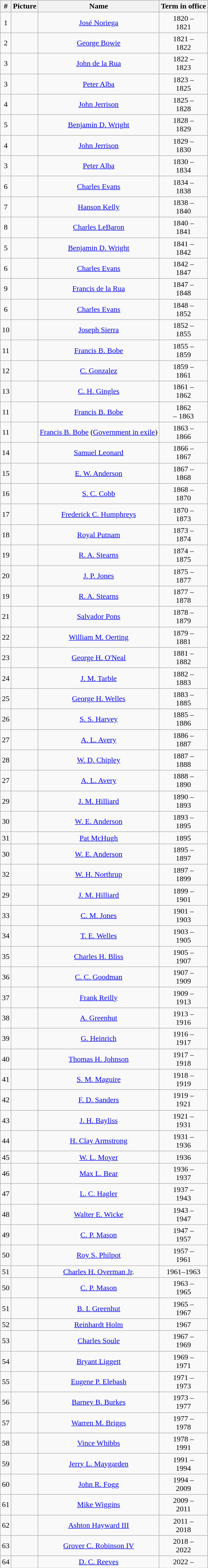<table class="wikitable" style="text-align: center;">
<tr>
<th>#</th>
<th>Picture</th>
<th>Name</th>
<th>Term in office</th>
</tr>
<tr>
<td>1</td>
<td></td>
<td><a href='#'>José Noriega</a></td>
<td>1820 –<br>1821</td>
</tr>
<tr>
<td>2</td>
<td></td>
<td><a href='#'>George Bowie</a></td>
<td>1821 –<br>1822</td>
</tr>
<tr --->
<td>3</td>
<td></td>
<td><a href='#'>John de la Rua</a></td>
<td>1822 –<br>1823</td>
</tr>
<tr --->
<td>3</td>
<td></td>
<td><a href='#'>Peter Alba</a></td>
<td>1823 –<br>1825</td>
</tr>
<tr --->
<td>4</td>
<td></td>
<td><a href='#'>John Jerrison</a></td>
<td>1825 –<br>1828</td>
</tr>
<tr --->
<td>5</td>
<td></td>
<td><a href='#'>Benjamin D. Wright</a></td>
<td>1828 –<br>1829</td>
</tr>
<tr --->
<td>4</td>
<td></td>
<td><a href='#'>John Jerrison</a></td>
<td>1829 –<br>1830</td>
</tr>
<tr --->
<td>3</td>
<td></td>
<td><a href='#'>Peter Alba</a></td>
<td>1830 –<br>1834</td>
</tr>
<tr --->
<td>6</td>
<td></td>
<td><a href='#'>Charles Evans</a></td>
<td>1834 –<br>1838</td>
</tr>
<tr --->
<td>7</td>
<td></td>
<td><a href='#'>Hanson Kelly</a></td>
<td>1838 –<br>1840</td>
</tr>
<tr --->
<td>8</td>
<td></td>
<td><a href='#'>Charles LeBaron</a></td>
<td>1840 –<br>1841</td>
</tr>
<tr --->
<td>5</td>
<td></td>
<td><a href='#'>Benjamin D. Wright</a></td>
<td>1841 –<br>1842</td>
</tr>
<tr --->
<td>6</td>
<td></td>
<td><a href='#'>Charles Evans</a></td>
<td>1842 –<br>1847</td>
</tr>
<tr --->
<td>9</td>
<td></td>
<td><a href='#'>Francis de la Rua</a></td>
<td>1847 –<br>1848</td>
</tr>
<tr --->
<td>6</td>
<td></td>
<td><a href='#'>Charles Evans</a></td>
<td>1848 –<br>1852</td>
</tr>
<tr --->
<td>10</td>
<td></td>
<td><a href='#'>Joseph Sierra</a></td>
<td>1852 –<br>1855</td>
</tr>
<tr --->
<td>11</td>
<td></td>
<td><a href='#'>Francis B. Bobe</a></td>
<td>1855 –<br>1859</td>
</tr>
<tr --->
<td>12</td>
<td></td>
<td><a href='#'>C. Gonzalez</a></td>
<td>1859 –<br>1861</td>
</tr>
<tr --->
<td>13</td>
<td></td>
<td><a href='#'>C. H. Gingles</a></td>
<td>1861 –<br>1862</td>
</tr>
<tr --->
<td>11</td>
<td></td>
<td><a href='#'>Francis B. Bobe</a></td>
<td>1862<br>– 1863</td>
</tr>
<tr --->
<td>11</td>
<td></td>
<td><a href='#'>Francis B. Bobe</a>                         (<a href='#'>Government in exile</a>)</td>
<td>1863 –<br>1866</td>
</tr>
<tr --->
<td>14</td>
<td></td>
<td><a href='#'>Samuel Leonard</a></td>
<td>1866 –<br>1867</td>
</tr>
<tr --->
<td>15</td>
<td></td>
<td><a href='#'>E. W. Anderson</a></td>
<td>1867 –<br>1868</td>
</tr>
<tr --->
<td>16</td>
<td></td>
<td><a href='#'>S. C. Cobb</a></td>
<td>1868 –<br>1870</td>
</tr>
<tr --->
<td>17</td>
<td></td>
<td><a href='#'>Frederick C. Humphreys</a></td>
<td>1870 –<br>1873</td>
</tr>
<tr --->
<td>18</td>
<td></td>
<td><a href='#'>Royal Putnam</a></td>
<td>1873 –<br>1874</td>
</tr>
<tr --->
<td>19</td>
<td></td>
<td><a href='#'>R. A. Stearns</a></td>
<td>1874 –<br>1875</td>
</tr>
<tr --->
<td>20</td>
<td></td>
<td><a href='#'>J. P. Jones</a></td>
<td>1875 –<br>1877</td>
</tr>
<tr --->
<td>19</td>
<td></td>
<td><a href='#'>R. A. Stearns</a></td>
<td>1877 –<br>1878</td>
</tr>
<tr --->
<td>21</td>
<td></td>
<td><a href='#'>Salvador Pons</a></td>
<td>1878 –<br>1879</td>
</tr>
<tr --->
<td>22</td>
<td></td>
<td><a href='#'>William M. Oerting</a></td>
<td>1879 –<br>1881</td>
</tr>
<tr --->
<td>23</td>
<td></td>
<td><a href='#'>George H. O'Neal</a></td>
<td>1881 –<br>1882</td>
</tr>
<tr --->
<td>24</td>
<td></td>
<td><a href='#'>J. M. Tarble</a></td>
<td>1882 –<br>1883</td>
</tr>
<tr --->
<td>25</td>
<td></td>
<td><a href='#'>George H. Welles</a></td>
<td>1883 –<br>1885</td>
</tr>
<tr --->
<td>26</td>
<td></td>
<td><a href='#'>S. S. Harvey</a></td>
<td>1885 –<br>1886</td>
</tr>
<tr --->
<td>27</td>
<td></td>
<td><a href='#'>A. L. Avery</a></td>
<td>1886 –<br>1887</td>
</tr>
<tr --->
<td>28</td>
<td></td>
<td><a href='#'>W. D. Chipley</a></td>
<td>1887 –<br>1888</td>
</tr>
<tr --->
<td>27</td>
<td></td>
<td><a href='#'>A. L. Avery</a></td>
<td>1888 –<br>1890</td>
</tr>
<tr --->
<td>29</td>
<td></td>
<td><a href='#'>J. M. Hilliard</a></td>
<td>1890 –<br>1893</td>
</tr>
<tr --->
<td>30</td>
<td></td>
<td><a href='#'>W. E. Anderson</a></td>
<td>1893 –<br>1895</td>
</tr>
<tr --->
<td>31</td>
<td></td>
<td><a href='#'>Pat McHugh</a></td>
<td>1895</td>
</tr>
<tr --->
<td>30</td>
<td></td>
<td><a href='#'>W. E. Anderson</a></td>
<td>1895 –<br>1897</td>
</tr>
<tr --->
<td>32</td>
<td></td>
<td><a href='#'>W. H. Northrup</a></td>
<td>1897 –<br>1899</td>
</tr>
<tr --->
<td>29</td>
<td></td>
<td><a href='#'>J. M. Hilliard</a></td>
<td>1899 –<br>1901</td>
</tr>
<tr --->
<td>33</td>
<td></td>
<td><a href='#'>C. M. Jones</a></td>
<td>1901 –<br>1903</td>
</tr>
<tr --->
<td>34</td>
<td></td>
<td><a href='#'>T. E. Welles</a></td>
<td>1903 –<br>1905</td>
</tr>
<tr --->
<td>35</td>
<td></td>
<td><a href='#'>Charles H. Bliss</a></td>
<td>1905 –<br>1907</td>
</tr>
<tr --->
<td>36</td>
<td></td>
<td><a href='#'>C. C. Goodman</a></td>
<td>1907 –<br>1909</td>
</tr>
<tr --->
<td>37</td>
<td></td>
<td><a href='#'>Frank Reilly</a></td>
<td>1909 –<br>1913</td>
</tr>
<tr --->
<td>38</td>
<td></td>
<td><a href='#'>A. Greenhut</a></td>
<td>1913 –<br>1916</td>
</tr>
<tr --->
<td>39</td>
<td></td>
<td><a href='#'>G. Heinrich</a></td>
<td>1916 –<br>1917</td>
</tr>
<tr --->
<td>40</td>
<td></td>
<td><a href='#'>Thomas H. Johnson</a></td>
<td>1917 –<br>1918</td>
</tr>
<tr --->
<td>41</td>
<td></td>
<td><a href='#'>S. M. Maguire</a></td>
<td>1918 –<br>1919</td>
</tr>
<tr --->
<td>42</td>
<td></td>
<td><a href='#'>F. D. Sanders</a></td>
<td>1919 –<br>1921</td>
</tr>
<tr --->
<td>43</td>
<td></td>
<td><a href='#'>J. H. Bayliss</a></td>
<td>1921 –<br>1931</td>
</tr>
<tr --->
<td>44</td>
<td></td>
<td><a href='#'>H. Clay Armstrong</a></td>
<td>1931 –<br>1936</td>
</tr>
<tr --->
<td>45</td>
<td></td>
<td><a href='#'>W. L. Moyer</a></td>
<td>1936</td>
</tr>
<tr --->
<td>46</td>
<td></td>
<td><a href='#'>Max L. Bear</a></td>
<td>1936 –<br>1937</td>
</tr>
<tr --->
<td>47</td>
<td></td>
<td><a href='#'>L. C. Hagler</a></td>
<td>1937 –<br>1943</td>
</tr>
<tr --->
<td>48</td>
<td></td>
<td><a href='#'>Walter E. Wicke</a></td>
<td>1943 –<br>1947</td>
</tr>
<tr --->
<td>49</td>
<td></td>
<td><a href='#'>C. P. Mason</a></td>
<td>1947 –<br>1957</td>
</tr>
<tr --->
<td>50</td>
<td></td>
<td><a href='#'>Roy S. Philpot</a></td>
<td>1957 –<br>1961</td>
</tr>
<tr --->
<td>51</td>
<td></td>
<td><a href='#'>Charles H. Overman Jr</a>.</td>
<td>1961–1963</td>
</tr>
<tr --->
<td>50</td>
<td></td>
<td><a href='#'>C. P. Mason</a></td>
<td>1963 –<br>1965</td>
</tr>
<tr --->
<td>51</td>
<td></td>
<td><a href='#'>B. I. Greenhut</a></td>
<td>1965 –<br>1967</td>
</tr>
<tr --->
<td>52</td>
<td></td>
<td><a href='#'>Reinhardt Holm</a></td>
<td>1967</td>
</tr>
<tr --->
<td>53</td>
<td></td>
<td><a href='#'>Charles Soule</a></td>
<td>1967 –<br>1969</td>
</tr>
<tr --->
<td>54</td>
<td></td>
<td><a href='#'>Bryant Liggett</a></td>
<td>1969 –<br>1971</td>
</tr>
<tr --->
<td>55</td>
<td></td>
<td><a href='#'>Eugene P. Elebash</a></td>
<td>1971 –<br>1973</td>
</tr>
<tr --->
<td>56</td>
<td></td>
<td><a href='#'>Barney B. Burkes</a></td>
<td>1973 –<br>1977</td>
</tr>
<tr --->
<td>57</td>
<td></td>
<td><a href='#'>Warren M. Briggs</a></td>
<td>1977 –<br>1978</td>
</tr>
<tr --->
<td>58</td>
<td></td>
<td><a href='#'>Vince Whibbs</a></td>
<td>1978 –<br>1991</td>
</tr>
<tr --->
<td>59</td>
<td></td>
<td><a href='#'>Jerry L. Maygarden</a></td>
<td>1991 –<br>1994</td>
</tr>
<tr --->
<td>60</td>
<td></td>
<td><a href='#'>John R. Fogg</a></td>
<td>1994 –<br>2009</td>
</tr>
<tr>
<td>61</td>
<td></td>
<td><a href='#'>Mike Wiggins</a></td>
<td>2009 –<br>2011</td>
</tr>
<tr>
<td>62</td>
<td></td>
<td><a href='#'>Ashton Hayward III</a></td>
<td>2011 –<br>2018</td>
</tr>
<tr>
<td>63</td>
<td></td>
<td><a href='#'>Grover C. Robinson IV</a></td>
<td>2018 –<br>2022</td>
</tr>
<tr>
<td>64</td>
<td></td>
<td><a href='#'>D. C. Reeves</a></td>
<td>2022 –</td>
</tr>
</table>
